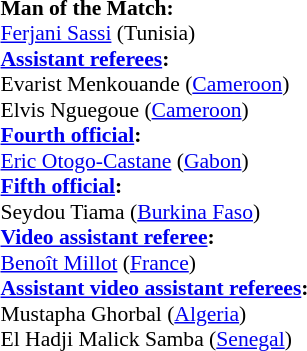<table width=50% style="font-size: 90%">
<tr>
<td><br><strong>Man of the Match:</strong>
<br><a href='#'>Ferjani Sassi</a> (Tunisia)<br><strong><a href='#'>Assistant referees</a>:</strong>
<br>Evarist Menkouande (<a href='#'>Cameroon</a>)
<br>Elvis Nguegoue (<a href='#'>Cameroon</a>)
<br><strong><a href='#'>Fourth official</a>:</strong>
<br><a href='#'>Eric Otogo-Castane</a> (<a href='#'>Gabon</a>)
<br><strong><a href='#'>Fifth official</a>:</strong>
<br>Seydou Tiama (<a href='#'>Burkina Faso</a>)
<br><strong><a href='#'>Video assistant referee</a>:</strong>
<br><a href='#'>Benoît Millot</a> (<a href='#'>France</a>)
<br><strong><a href='#'>Assistant video assistant referees</a>:</strong>
<br>Mustapha Ghorbal (<a href='#'>Algeria</a>)
<br>El Hadji Malick Samba (<a href='#'>Senegal</a>)</td>
</tr>
</table>
